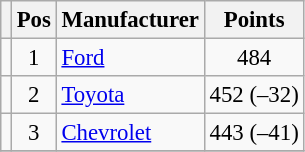<table class="wikitable" style="font-size: 95%">
<tr>
<th></th>
<th>Pos</th>
<th>Manufacturer</th>
<th>Points</th>
</tr>
<tr>
<td align="left"></td>
<td style="text-align:center;">1</td>
<td><a href='#'>Ford</a></td>
<td style="text-align:center;">484</td>
</tr>
<tr>
<td align="left"></td>
<td style="text-align:center;">2</td>
<td><a href='#'>Toyota</a></td>
<td style="text-align:center;">452 (–32)</td>
</tr>
<tr>
<td align="left"></td>
<td style="text-align:center;">3</td>
<td><a href='#'>Chevrolet</a></td>
<td style="text-align:center;">443 (–41)</td>
</tr>
<tr class="sortbottom">
</tr>
</table>
